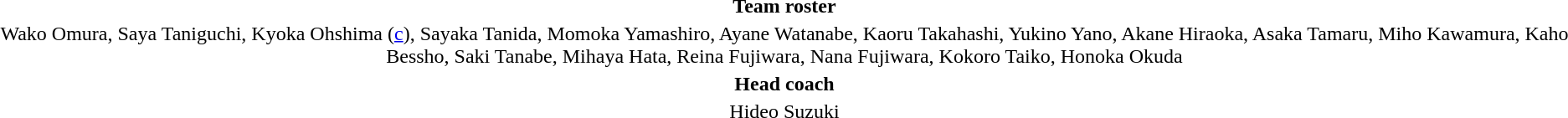<table style="text-align:center; margin-top:2em; margin-left:auto; margin-right:auto">
<tr>
<td><strong>Team roster</strong></td>
</tr>
<tr>
<td>Wako Omura, Saya Taniguchi, Kyoka Ohshima (<a href='#'>c</a>), Sayaka Tanida, Momoka Yamashiro, Ayane Watanabe, Kaoru Takahashi, Yukino Yano, Akane Hiraoka, Asaka Tamaru, Miho Kawamura, Kaho Bessho, Saki Tanabe, Mihaya Hata, Reina Fujiwara, Nana Fujiwara, Kokoro Taiko, Honoka Okuda</td>
</tr>
<tr>
<td><strong>Head coach</strong></td>
</tr>
<tr>
<td>Hideo Suzuki</td>
</tr>
</table>
